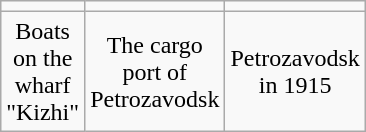<table Class="wikitable" style="margin:1em auto; text-align: center">
<tr>
<td style="width:26px; %;"></td>
<td style="width:24px; %;"></td>
<td style="width:26px; %;"></td>
</tr>
<tr>
<td>Boats on the wharf "Kizhi"</td>
<td>The cargo port of Petrozavodsk</td>
<td>Petrozavodsk in 1915</td>
</tr>
</table>
